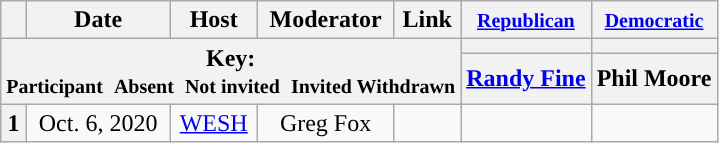<table class="wikitable" style="text-align:center;">
<tr>
<th scope="col"></th>
<th scope="col">Date</th>
<th scope="col">Host</th>
<th scope="col">Moderator</th>
<th scope="col">Link</th>
<th scope="col"><small><a href='#'>Republican</a></small></th>
<th scope="col"><small><a href='#'>Democratic</a></small></th>
</tr>
<tr>
<th colspan="5" rowspan="2">Key:<br> <small>Participant </small>  <small>Absent </small>  <small>Not invited </small>  <small>Invited  Withdrawn</small></th>
<th scope="col" style="background:"></th>
<th scope="col" style="background:"></th>
</tr>
<tr>
<th scope="col"><a href='#'>Randy Fine</a></th>
<th scope="col">Phil Moore</th>
</tr>
<tr>
<th>1</th>
<td style="white-space:nowrap;">Oct. 6, 2020</td>
<td style="white-space:nowrap;"><a href='#'>WESH</a></td>
<td style="white-space:nowrap;">Greg Fox</td>
<td style="white-space:nowrap;"></td>
<td></td>
<td></td>
</tr>
</table>
